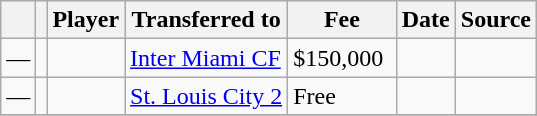<table class="wikitable plainrowheaders sortable">
<tr>
<th></th>
<th></th>
<th scope=col>Player</th>
<th>Transferred to</th>
<th !scope=col; style="width: 65px;">Fee</th>
<th scope=col>Date</th>
<th scope=col>Source</th>
</tr>
<tr>
<td align=center>—</td>
<td align=center></td>
<td></td>
<td> <a href='#'>Inter Miami CF</a></td>
<td>$150,000</td>
<td></td>
<td></td>
</tr>
<tr>
<td align=center>—</td>
<td align=center></td>
<td></td>
<td> <a href='#'>St. Louis City 2</a></td>
<td>Free</td>
<td></td>
<td></td>
</tr>
<tr>
</tr>
</table>
